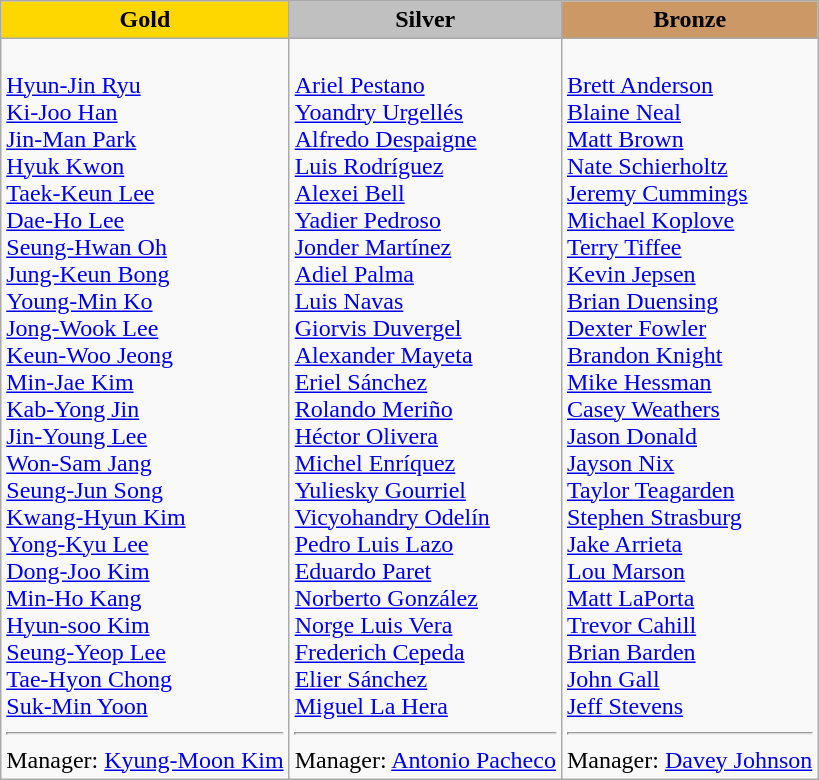<table class="wikitable">
<tr style="text-align:center;">
<td style="background:gold;"><strong>Gold</strong></td>
<td style="background:silver;"><strong>Silver</strong></td>
<td style="background:#c96;"><strong>Bronze</strong></td>
</tr>
<tr valign="top">
<td><br><a href='#'>Hyun-Jin Ryu</a><br><a href='#'>Ki-Joo Han</a><br><a href='#'>Jin-Man Park</a><br><a href='#'>Hyuk Kwon</a><br><a href='#'>Taek-Keun Lee</a><br><a href='#'>Dae-Ho Lee</a><br><a href='#'>Seung-Hwan Oh</a><br><a href='#'>Jung-Keun Bong</a><br><a href='#'>Young-Min Ko</a><br><a href='#'>Jong-Wook Lee</a><br><a href='#'>Keun-Woo Jeong</a><br><a href='#'>Min-Jae Kim</a><br><a href='#'>Kab-Yong Jin</a><br><a href='#'>Jin-Young Lee</a><br><a href='#'>Won-Sam Jang</a><br><a href='#'>Seung-Jun Song</a><br><a href='#'>Kwang-Hyun Kim</a><br><a href='#'>Yong-Kyu Lee</a><br><a href='#'>Dong-Joo Kim</a><br><a href='#'>Min-Ho Kang</a><br><a href='#'>Hyun-soo Kim</a><br><a href='#'>Seung-Yeop Lee</a><br><a href='#'>Tae-Hyon Chong</a><br><a href='#'>Suk-Min Yoon</a><hr>Manager: <a href='#'>Kyung-Moon Kim</a></td>
<td><br><a href='#'>Ariel Pestano</a><br><a href='#'>Yoandry Urgellés</a><br><a href='#'>Alfredo Despaigne</a><br><a href='#'>Luis Rodríguez</a><br><a href='#'>Alexei Bell</a><br><a href='#'>Yadier Pedroso</a><br><a href='#'>Jonder Martínez</a><br><a href='#'>Adiel Palma</a><br><a href='#'>Luis Navas</a><br><a href='#'>Giorvis Duvergel</a><br><a href='#'>Alexander Mayeta</a><br><a href='#'>Eriel Sánchez</a><br><a href='#'>Rolando Meriño</a><br><a href='#'>Héctor Olivera</a><br><a href='#'>Michel Enríquez</a><br><a href='#'>Yuliesky Gourriel</a><br><a href='#'>Vicyohandry Odelín</a><br><a href='#'>Pedro Luis Lazo</a><br><a href='#'>Eduardo Paret</a><br><a href='#'>Norberto González</a><br><a href='#'>Norge Luis Vera</a><br><a href='#'>Frederich Cepeda</a><br><a href='#'>Elier Sánchez</a><br><a href='#'>Miguel La Hera</a><hr>Manager: <a href='#'>Antonio Pacheco</a></td>
<td><br><a href='#'>Brett Anderson</a><br><a href='#'>Blaine Neal</a><br><a href='#'>Matt Brown</a><br><a href='#'>Nate Schierholtz</a><br><a href='#'>Jeremy Cummings</a><br><a href='#'>Michael Koplove</a><br><a href='#'>Terry Tiffee</a><br><a href='#'>Kevin Jepsen</a><br><a href='#'>Brian Duensing</a><br><a href='#'>Dexter Fowler</a><br><a href='#'>Brandon Knight</a><br><a href='#'>Mike Hessman</a><br><a href='#'>Casey Weathers</a><br><a href='#'>Jason Donald</a><br><a href='#'>Jayson Nix</a><br><a href='#'>Taylor Teagarden</a><br><a href='#'>Stephen Strasburg</a><br><a href='#'>Jake Arrieta</a><br><a href='#'>Lou Marson</a><br><a href='#'>Matt LaPorta</a><br><a href='#'>Trevor Cahill</a><br><a href='#'>Brian Barden</a><br><a href='#'>John Gall</a><br><a href='#'>Jeff Stevens</a><hr>Manager: <a href='#'>Davey Johnson</a></td>
</tr>
</table>
